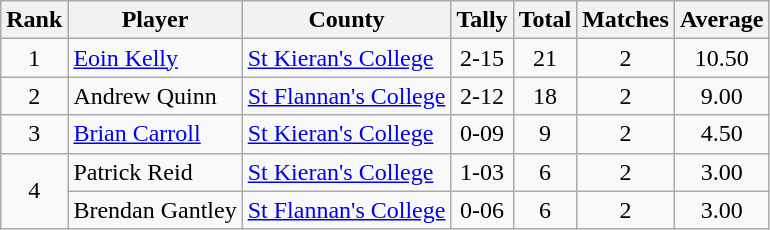<table class="wikitable">
<tr>
<th>Rank</th>
<th>Player</th>
<th>County</th>
<th>Tally</th>
<th>Total</th>
<th>Matches</th>
<th>Average</th>
</tr>
<tr>
<td rowspan=1 align=center>1</td>
<td><a href='#'>Eoin Kelly</a></td>
<td><a href='#'>St Kieran's College</a></td>
<td align=center>2-15</td>
<td align=center>21</td>
<td align=center>2</td>
<td align=center>10.50</td>
</tr>
<tr>
<td rowspan=1 align=center>2</td>
<td>Andrew Quinn</td>
<td><a href='#'>St Flannan's College</a></td>
<td align=center>2-12</td>
<td align=center>18</td>
<td align=center>2</td>
<td align=center>9.00</td>
</tr>
<tr>
<td rowspan=1 align=center>3</td>
<td><a href='#'>Brian Carroll</a></td>
<td><a href='#'>St Kieran's College</a></td>
<td align=center>0-09</td>
<td align=center>9</td>
<td align=center>2</td>
<td align=center>4.50</td>
</tr>
<tr>
<td rowspan=2 align=center>4</td>
<td>Patrick Reid</td>
<td><a href='#'>St Kieran's College</a></td>
<td align=center>1-03</td>
<td align=center>6</td>
<td align=center>2</td>
<td align=center>3.00</td>
</tr>
<tr>
<td>Brendan Gantley</td>
<td><a href='#'>St Flannan's College</a></td>
<td align=center>0-06</td>
<td align=center>6</td>
<td align=center>2</td>
<td align=center>3.00</td>
</tr>
</table>
